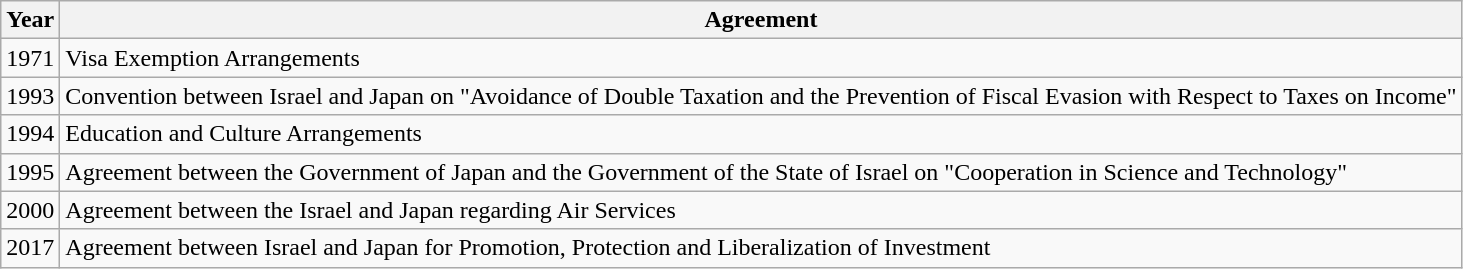<table class="wikitable">
<tr>
<th>Year</th>
<th>Agreement</th>
</tr>
<tr>
<td>1971</td>
<td>Visa Exemption Arrangements</td>
</tr>
<tr>
<td>1993</td>
<td>Convention between Israel and Japan on "Avoidance of Double Taxation and the Prevention of Fiscal Evasion with Respect to Taxes on Income"</td>
</tr>
<tr>
<td>1994</td>
<td>Education and Culture Arrangements</td>
</tr>
<tr>
<td>1995</td>
<td>Agreement between the Government of Japan and the Government of the State of Israel on "Cooperation in Science and Technology"</td>
</tr>
<tr>
<td>2000</td>
<td>Agreement between the Israel and Japan regarding Air Services</td>
</tr>
<tr>
<td>2017</td>
<td>Agreement between Israel and Japan for Promotion, Protection and Liberalization of Investment</td>
</tr>
</table>
